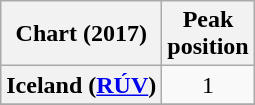<table class="wikitable sortable plainrowheaders" style="text-align:center">
<tr>
<th scope="col">Chart (2017)</th>
<th scope="col">Peak<br> position</th>
</tr>
<tr>
<th scope="row">Iceland (<a href='#'>RÚV</a>)</th>
<td>1</td>
</tr>
<tr>
</tr>
</table>
